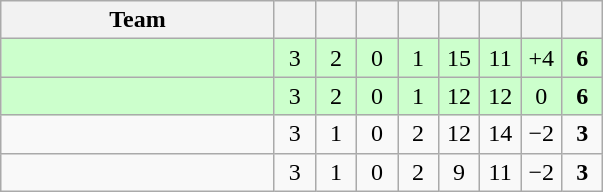<table class="wikitable" style="text-align: center;">
<tr>
<th width="175">Team</th>
<th width="20"></th>
<th width="20"></th>
<th width="20"></th>
<th width="20"></th>
<th width="20"></th>
<th width="20"></th>
<th width="20"></th>
<th width="20"></th>
</tr>
<tr bgcolor="#ccffcc">
<td align=left></td>
<td>3</td>
<td>2</td>
<td>0</td>
<td>1</td>
<td>15</td>
<td>11</td>
<td>+4</td>
<td><strong>6</strong></td>
</tr>
<tr bgcolor="#ccffcc">
<td align=left></td>
<td>3</td>
<td>2</td>
<td>0</td>
<td>1</td>
<td>12</td>
<td>12</td>
<td>0</td>
<td><strong>6</strong></td>
</tr>
<tr>
<td align=left></td>
<td>3</td>
<td>1</td>
<td>0</td>
<td>2</td>
<td>12</td>
<td>14</td>
<td>−2</td>
<td><strong>3</strong></td>
</tr>
<tr>
<td align=left></td>
<td>3</td>
<td>1</td>
<td>0</td>
<td>2</td>
<td>9</td>
<td>11</td>
<td>−2</td>
<td><strong>3</strong></td>
</tr>
</table>
